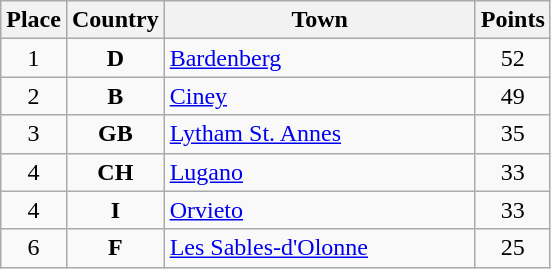<table class="wikitable">
<tr>
<th width="25">Place</th>
<th width="25">Country</th>
<th width="200">Town</th>
<th width="25">Points</th>
</tr>
<tr>
<td align="center">1</td>
<td align="center"><strong>D</strong></td>
<td align="left"><a href='#'>Bardenberg</a></td>
<td align="center">52</td>
</tr>
<tr>
<td align="center">2</td>
<td align="center"><strong>B</strong></td>
<td align="left"><a href='#'>Ciney</a></td>
<td align="center">49</td>
</tr>
<tr>
<td align="center">3</td>
<td align="center"><strong>GB</strong></td>
<td align="left"><a href='#'>Lytham St. Annes</a></td>
<td align="center">35</td>
</tr>
<tr>
<td align="center">4</td>
<td align="center"><strong>CH</strong></td>
<td align="left"><a href='#'>Lugano</a></td>
<td align="center">33</td>
</tr>
<tr>
<td align="center">4</td>
<td align="center"><strong>I</strong></td>
<td align="left"><a href='#'>Orvieto</a></td>
<td align="center">33</td>
</tr>
<tr>
<td align="center">6</td>
<td align="center"><strong>F</strong></td>
<td align="left"><a href='#'>Les Sables-d'Olonne</a></td>
<td align="center">25</td>
</tr>
</table>
